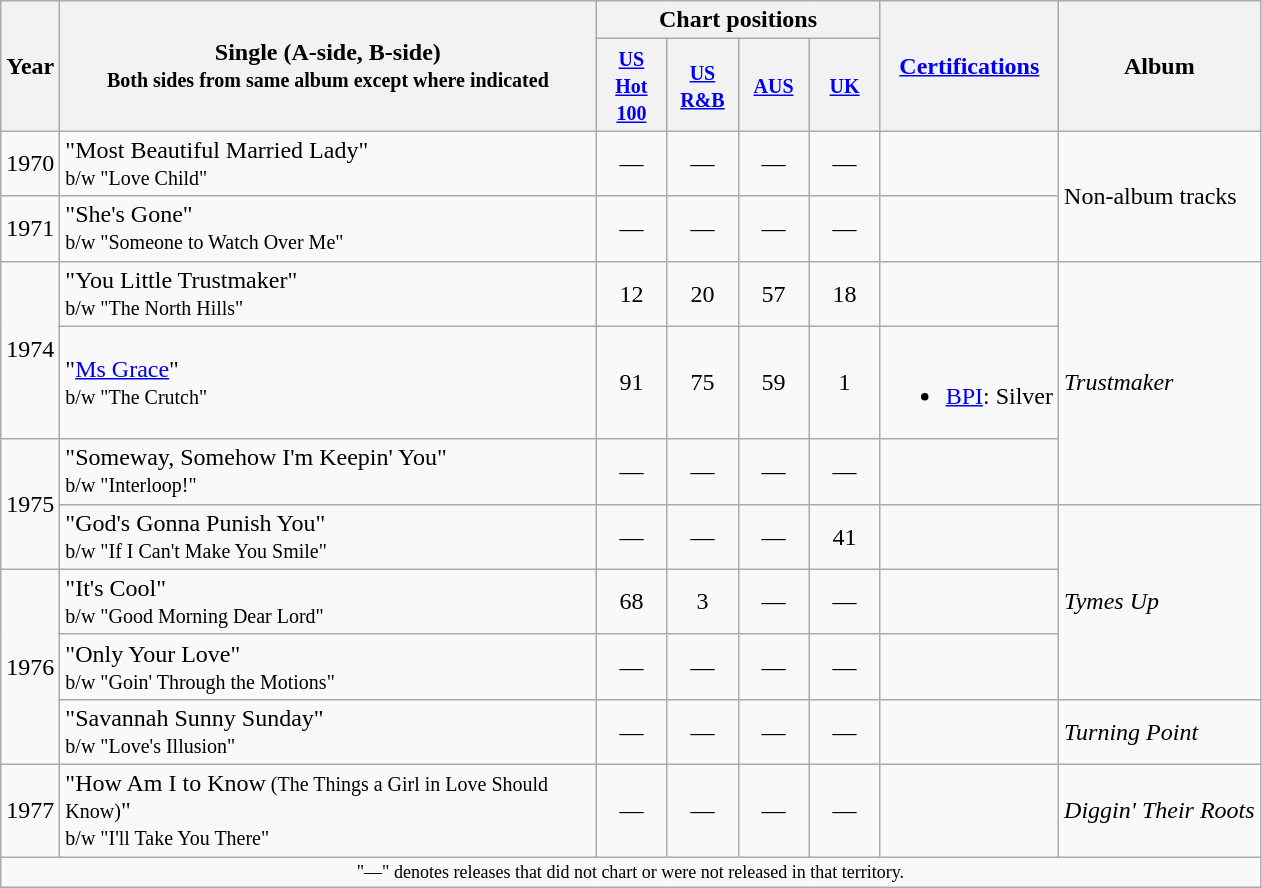<table class="wikitable">
<tr>
<th style="width:20px;" rowspan="2">Year</th>
<th style="width:350px;" rowspan="2">Single (A-side, B-side)<br><small>Both sides from same album except where indicated</small></th>
<th colspan="4">Chart positions</th>
<th rowspan="2"><a href='#'>Certifications</a></th>
<th rowspan="2">Album</th>
</tr>
<tr>
<th style="width:40px;"><small><a href='#'>US Hot 100</a></small><br></th>
<th style="width:40px;"><small><a href='#'>US R&B</a></small><br></th>
<th style="width:40px;"><small><a href='#'>AUS</a></small><br></th>
<th style="width:40px;"><small><a href='#'>UK</a></small><br></th>
</tr>
<tr>
<td>1970</td>
<td>"Most Beautiful Married Lady"<br><small>b/w "Love Child"</small></td>
<td style="text-align:center;">—</td>
<td style="text-align:center;">—</td>
<td style="text-align:center;">—</td>
<td style="text-align:center;">—</td>
<td></td>
<td rowspan="2">Non-album tracks</td>
</tr>
<tr>
<td>1971</td>
<td>"She's Gone"<br><small>b/w "Someone to Watch Over Me"</small></td>
<td style="text-align:center;">—</td>
<td style="text-align:center;">—</td>
<td style="text-align:center;">—</td>
<td style="text-align:center;">—</td>
<td></td>
</tr>
<tr>
<td rowspan="2">1974</td>
<td>"You Little Trustmaker"<br><small>b/w "The North Hills"</small></td>
<td style="text-align:center;">12</td>
<td style="text-align:center;">20</td>
<td style="text-align:center;">57</td>
<td style="text-align:center;">18</td>
<td></td>
<td rowspan="3"><em>Trustmaker</em></td>
</tr>
<tr>
<td>"<a href='#'>Ms Grace</a>"<br><small>b/w "The Crutch"</small></td>
<td style="text-align:center;">91</td>
<td style="text-align:center;">75</td>
<td style="text-align:center;">59</td>
<td style="text-align:center;">1</td>
<td><br><ul><li><a href='#'>BPI</a>: Silver</li></ul></td>
</tr>
<tr>
<td rowspan="2">1975</td>
<td>"Someway, Somehow I'm Keepin' You"<br><small>b/w "Interloop!"</small></td>
<td style="text-align:center;">—</td>
<td style="text-align:center;">—</td>
<td style="text-align:center;">—</td>
<td style="text-align:center;">—</td>
<td></td>
</tr>
<tr>
<td>"God's Gonna Punish You"<br><small>b/w "If I Can't Make You Smile"</small></td>
<td style="text-align:center;">—</td>
<td style="text-align:center;">—</td>
<td style="text-align:center;">—</td>
<td style="text-align:center;">41</td>
<td></td>
<td rowspan="3"><em>Tymes Up</em></td>
</tr>
<tr>
<td rowspan="3">1976</td>
<td>"It's Cool"<br><small>b/w "Good Morning Dear Lord"</small></td>
<td style="text-align:center;">68</td>
<td style="text-align:center;">3</td>
<td style="text-align:center;">—</td>
<td style="text-align:center;">—</td>
<td></td>
</tr>
<tr>
<td>"Only Your Love"<br><small>b/w "Goin' Through the Motions"</small></td>
<td style="text-align:center;">—</td>
<td style="text-align:center;">—</td>
<td style="text-align:center;">—</td>
<td style="text-align:center;">—</td>
<td></td>
</tr>
<tr>
<td>"Savannah Sunny Sunday"<br><small>b/w "Love's Illusion"</small></td>
<td style="text-align:center;">—</td>
<td style="text-align:center;">—</td>
<td style="text-align:center;">—</td>
<td style="text-align:center;">—</td>
<td></td>
<td><em>Turning Point</em></td>
</tr>
<tr>
<td>1977</td>
<td>"How Am I to Know<small> (The Things a Girl in Love Should Know)</small>"<br><small>b/w "I'll Take You There"</small></td>
<td style="text-align:center;">—</td>
<td style="text-align:center;">—</td>
<td style="text-align:center;">—</td>
<td style="text-align:center;">—</td>
<td></td>
<td><em>Diggin' Their Roots</em></td>
</tr>
<tr>
<td colspan="8" style="text-align:center; font-size:9pt;">"—" denotes releases that did not chart or were not released in that territory.</td>
</tr>
</table>
